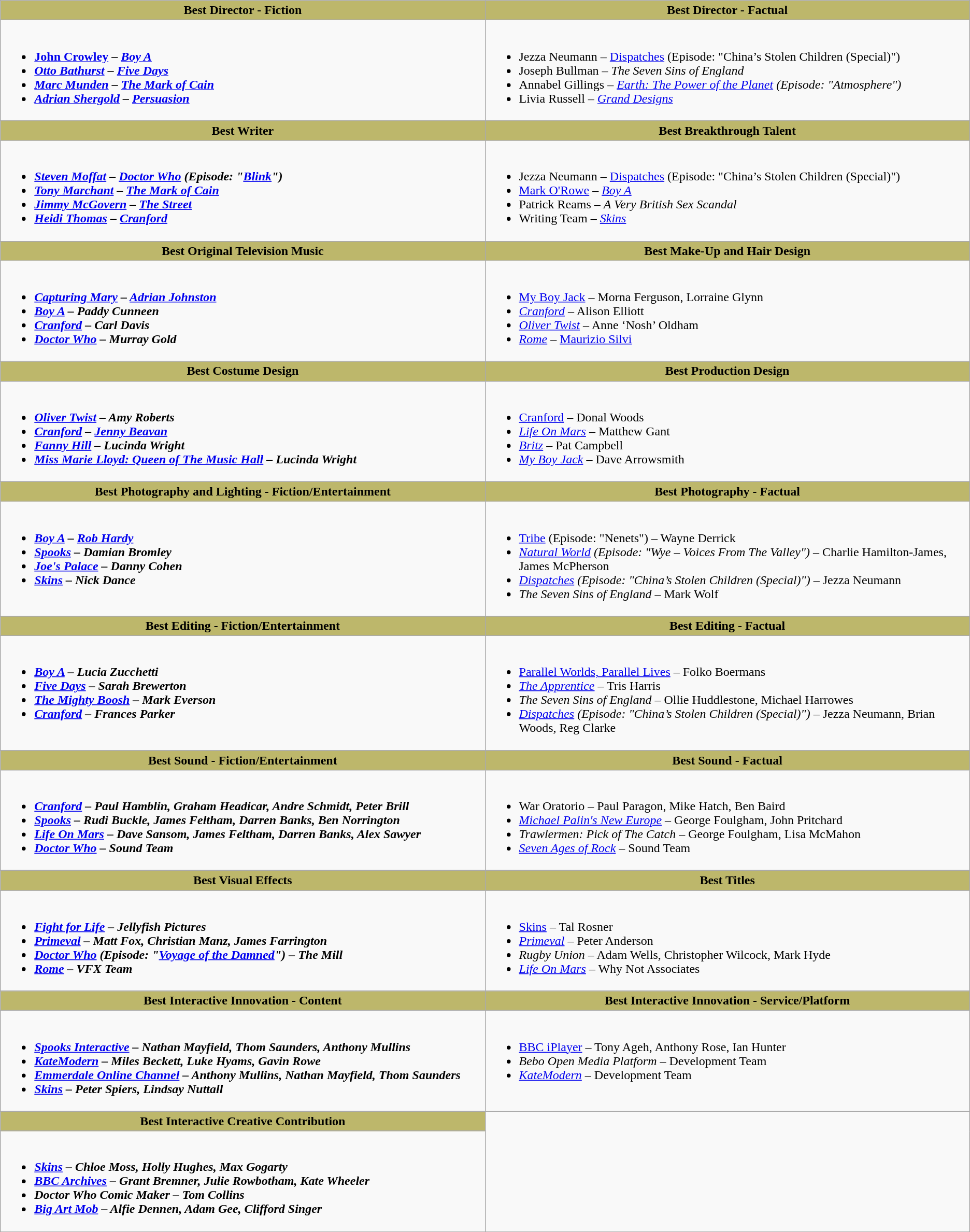<table class="wikitable">
<tr>
<th style="background:#BDB76B; width:50%">Best Director - Fiction</th>
<th style="background:#BDB76B; width:50%">Best Director - Factual</th>
</tr>
<tr>
<td valign="top"><br><ul><li><strong><a href='#'>John Crowley</a> – <em><a href='#'>Boy A</a><strong><em></li><li><a href='#'>Otto Bathurst</a> – </em><a href='#'>Five Days</a><em></li><li><a href='#'>Marc Munden</a> – </em><a href='#'>The Mark of Cain</a><em></li><li><a href='#'>Adrian Shergold</a> – </em><a href='#'>Persuasion</a><em></li></ul></td>
<td valign="top"><br><ul><li></strong>Jezza Neumann – </em><a href='#'>Dispatches</a> (Episode: "China’s Stolen Children (Special)")</em></strong></li><li>Joseph Bullman – <em>The Seven Sins of England</em></li><li>Annabel Gillings – <em><a href='#'>Earth: The Power of the Planet</a> (Episode: "Atmosphere")</em></li><li>Livia Russell – <em><a href='#'>Grand Designs</a></em></li></ul></td>
</tr>
<tr>
</tr>
<tr>
<th style="background:#BDB76B; width:50%">Best Writer</th>
<th style="background:#BDB76B; width:50%">Best Breakthrough Talent</th>
</tr>
<tr>
<td valign="top"><br><ul><li><strong><em><a href='#'>Steven Moffat</a> – <em><a href='#'>Doctor Who</a> (Episode: "<a href='#'>Blink</a>")<strong></li><li><a href='#'>Tony Marchant</a> – </em><a href='#'>The Mark of Cain</a><em></li><li><a href='#'>Jimmy McGovern</a> – </em><a href='#'>The Street</a><em></li><li><a href='#'>Heidi Thomas</a> – </em><a href='#'>Cranford</a><em></li></ul></td>
<td valign="top"><br><ul><li></strong>Jezza Neumann – </em><a href='#'>Dispatches</a> (Episode: "China’s Stolen Children (Special)")</em></strong></li><li><a href='#'>Mark O'Rowe</a> – <em><a href='#'>Boy A</a></em></li><li>Patrick Reams – <em>A Very British Sex Scandal</em></li><li>Writing Team – <em><a href='#'>Skins</a></em></li></ul></td>
</tr>
<tr>
</tr>
<tr>
<th style="background:#BDB76B; width:50%">Best Original Television Music</th>
<th style="background:#BDB76B; width:50%">Best Make-Up and Hair Design</th>
</tr>
<tr>
<td valign="top"><br><ul><li><strong><em><a href='#'>Capturing Mary</a><em> – <a href='#'>Adrian Johnston</a><strong></li><li></em><a href='#'>Boy A</a><em> – Paddy Cunneen</li><li></em><a href='#'>Cranford</a><em> – Carl Davis</li><li></em><a href='#'>Doctor Who</a><em> – Murray Gold</li></ul></td>
<td valign="top"><br><ul><li></em></strong><a href='#'>My Boy Jack</a></em> – Morna Ferguson, Lorraine Glynn</strong></li><li><em><a href='#'>Cranford</a></em> – Alison Elliott</li><li><em><a href='#'>Oliver Twist</a></em> – Anne ‘Nosh’ Oldham</li><li><em><a href='#'>Rome</a></em> – <a href='#'>Maurizio Silvi</a></li></ul></td>
</tr>
<tr>
</tr>
<tr>
<th style="background:#BDB76B; width:50%">Best Costume Design</th>
<th style="background:#BDB76B; width:50%">Best Production Design</th>
</tr>
<tr>
<td valign="top"><br><ul><li><strong><em><a href='#'>Oliver Twist</a><em> – Amy Roberts<strong></li><li></em><a href='#'>Cranford</a><em> – <a href='#'>Jenny Beavan</a></li><li></em><a href='#'>Fanny Hill</a><em> – Lucinda Wright</li><li></em><a href='#'>Miss Marie Lloyd: Queen of The Music Hall</a><em> – Lucinda Wright</li></ul></td>
<td valign="top"><br><ul><li></em></strong><a href='#'>Cranford</a></em> – Donal Woods</strong></li><li><em><a href='#'>Life On Mars</a></em> – Matthew Gant</li><li><em><a href='#'>Britz</a></em> – Pat Campbell</li><li><em><a href='#'>My Boy Jack</a></em> – Dave Arrowsmith</li></ul></td>
</tr>
<tr>
</tr>
<tr>
<th style="background:#BDB76B; width:50%">Best Photography and Lighting - Fiction/Entertainment</th>
<th style="background:#BDB76B; width:50%">Best Photography - Factual</th>
</tr>
<tr>
<td valign="top"><br><ul><li><strong><em><a href='#'>Boy A</a><em> – <a href='#'>Rob Hardy</a><strong></li><li></em><a href='#'>Spooks</a><em> – Damian Bromley</li><li></em><a href='#'>Joe's Palace</a><em> – Danny Cohen</li><li></em><a href='#'>Skins</a><em> – Nick Dance</li></ul></td>
<td valign="top"><br><ul><li></em></strong><a href='#'>Tribe</a> (Episode: "Nenets")</em> – Wayne Derrick</strong></li><li><em><a href='#'>Natural World</a> (Episode: "Wye – Voices From The Valley")</em> – Charlie Hamilton-James, James McPherson</li><li><em><a href='#'>Dispatches</a> (Episode: "China’s Stolen Children (Special)")</em> – Jezza Neumann</li><li><em>The Seven Sins of England</em> – Mark Wolf</li></ul></td>
</tr>
<tr>
</tr>
<tr>
<th style="background:#BDB76B; width:50%">Best Editing - Fiction/Entertainment</th>
<th style="background:#BDB76B; width:50%">Best Editing - Factual</th>
</tr>
<tr>
<td valign="top"><br><ul><li><strong><em><a href='#'>Boy A</a><em> – Lucia Zucchetti<strong></li><li></em><a href='#'>Five Days</a><em> – Sarah Brewerton</li><li></em><a href='#'>The Mighty Boosh</a><em> – Mark Everson</li><li></em><a href='#'>Cranford</a><em> – Frances Parker</li></ul></td>
<td valign="top"><br><ul><li></em></strong><a href='#'>Parallel Worlds, Parallel Lives</a></em> – Folko Boermans</strong></li><li><em><a href='#'>The Apprentice</a></em> – Tris Harris</li><li><em>The Seven Sins of England</em> – Ollie Huddlestone, Michael Harrowes</li><li><em><a href='#'>Dispatches</a> (Episode: "China’s Stolen Children (Special)")</em> – Jezza Neumann, Brian Woods, Reg Clarke</li></ul></td>
</tr>
<tr>
</tr>
<tr>
<th style="background:#BDB76B; width:50%">Best Sound - Fiction/Entertainment</th>
<th style="background:#BDB76B; width:50%">Best Sound - Factual</th>
</tr>
<tr>
<td valign="top"><br><ul><li><strong><em><a href='#'>Cranford</a><em> – Paul Hamblin, Graham Headicar, Andre Schmidt, Peter Brill<strong></li><li></em><a href='#'>Spooks</a><em> – Rudi Buckle, James Feltham, Darren Banks, Ben Norrington</li><li></em><a href='#'>Life On Mars</a><em> – Dave Sansom, James Feltham, Darren Banks, Alex Sawyer</li><li></em><a href='#'>Doctor Who</a><em> – Sound Team</li></ul></td>
<td valign="top"><br><ul><li></em></strong>War Oratorio</em> – Paul Paragon, Mike Hatch, Ben Baird</strong></li><li><em><a href='#'>Michael Palin's New Europe</a></em> – George Foulgham, John Pritchard</li><li><em>Trawlermen: Pick of The Catch</em> – George Foulgham, Lisa McMahon</li><li><em><a href='#'>Seven Ages of Rock</a></em> – Sound Team</li></ul></td>
</tr>
<tr>
</tr>
<tr>
<th style="background:#BDB76B; width:50%">Best Visual Effects</th>
<th style="background:#BDB76B; width:50%">Best Titles</th>
</tr>
<tr>
<td valign="top"><br><ul><li><strong><em><a href='#'>Fight for Life</a><em> – Jellyfish Pictures<strong></li><li></em><a href='#'>Primeval</a><em> – Matt Fox, Christian Manz, James Farrington</li><li></em><a href='#'>Doctor Who</a> (Episode: "<a href='#'>Voyage of the Damned</a>")<em> – The Mill</li><li></em><a href='#'>Rome</a><em> – VFX Team</li></ul></td>
<td valign="top"><br><ul><li></em></strong><a href='#'>Skins</a></em> – Tal Rosner</strong></li><li><em><a href='#'>Primeval</a></em> – Peter Anderson</li><li><em>Rugby Union</em> – Adam Wells, Christopher Wilcock, Mark Hyde</li><li><em><a href='#'>Life On Mars</a></em> – Why Not Associates</li></ul></td>
</tr>
<tr>
</tr>
<tr>
<th style="background:#BDB76B; width:50%">Best Interactive Innovation - Content</th>
<th style="background:#BDB76B; width:50%">Best Interactive Innovation - Service/Platform</th>
</tr>
<tr>
<td valign="top"><br><ul><li><strong><em><a href='#'>Spooks Interactive</a><em> – Nathan Mayfield, Thom Saunders, Anthony Mullins<strong></li><li></em><a href='#'>KateModern</a><em> – Miles Beckett, Luke Hyams, Gavin Rowe</li><li></em><a href='#'>Emmerdale Online Channel</a><em> – Anthony Mullins, Nathan Mayfield, Thom Saunders</li><li></em><a href='#'>Skins</a><em> – Peter Spiers, Lindsay Nuttall</li></ul></td>
<td valign="top"><br><ul><li></em></strong><a href='#'>BBC iPlayer</a></em> – Tony Ageh, Anthony Rose, Ian Hunter</strong></li><li><em>Bebo Open Media Platform</em> – Development Team</li><li><em><a href='#'>KateModern</a></em> – Development Team</li></ul></td>
</tr>
<tr>
</tr>
<tr>
<th style="background:#BDB76B; width:50%">Best Interactive Creative Contribution</th>
</tr>
<tr>
<td valign="top"><br><ul><li><strong><em><a href='#'>Skins</a><em> – Chloe Moss, Holly Hughes, Max Gogarty<strong></li><li></em><a href='#'>BBC Archives</a><em> – Grant Bremner, Julie Rowbotham, Kate Wheeler</li><li></em>Doctor Who Comic Maker<em> – Tom Collins</li><li></em><a href='#'>Big Art Mob</a><em> – Alfie Dennen, Adam Gee, Clifford Singer</li></ul></td>
</tr>
<tr>
</tr>
</table>
